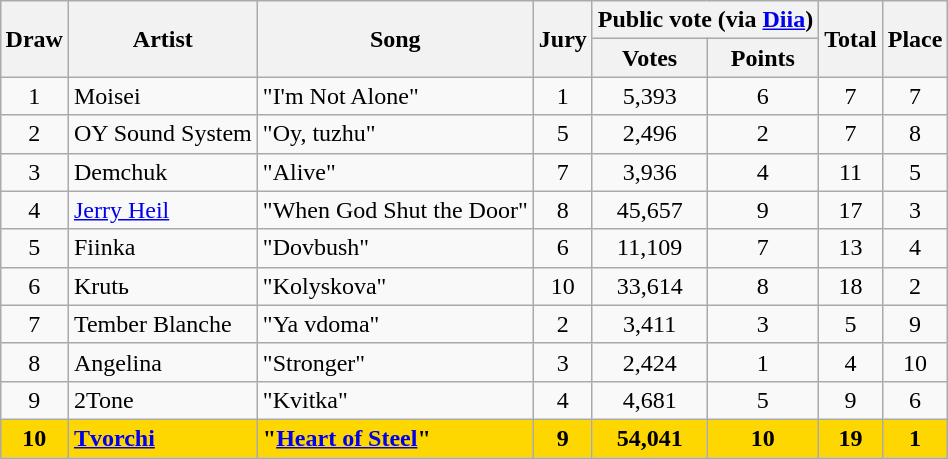<table class="sortable wikitable" style="margin: 1em auto 1em auto; text-align:center;">
<tr>
<th rowspan="2">Draw</th>
<th rowspan="2">Artist</th>
<th rowspan="2">Song</th>
<th rowspan="2">Jury</th>
<th colspan="2">Public vote (via <a href='#'>Diia</a>)</th>
<th rowspan="2">Total</th>
<th rowspan="2">Place</th>
</tr>
<tr>
<th>Votes</th>
<th>Points</th>
</tr>
<tr>
<td>1</td>
<td align="left">Moisei</td>
<td align="left">"I'm Not Alone"</td>
<td>1</td>
<td>5,393</td>
<td>6</td>
<td data-sort-value="7.1">7</td>
<td>7</td>
</tr>
<tr>
<td>2</td>
<td align="left">OY Sound System</td>
<td align="left">"Oy, tuzhu"</td>
<td>5</td>
<td>2,496</td>
<td>2</td>
<td>7</td>
<td>8</td>
</tr>
<tr>
<td>3</td>
<td align="left">Demchuk</td>
<td align="left">"Alive"</td>
<td>7</td>
<td>3,936</td>
<td>4</td>
<td>11</td>
<td>5</td>
</tr>
<tr>
<td>4</td>
<td align="left"><a href='#'>Jerry Heil</a></td>
<td align="left">"When God Shut the Door"</td>
<td>8</td>
<td>45,657</td>
<td>9</td>
<td>17</td>
<td>3</td>
</tr>
<tr>
<td>5</td>
<td align="left">Fiinka</td>
<td align="left">"Dovbush"</td>
<td>6</td>
<td>11,109</td>
<td>7</td>
<td>13</td>
<td>4</td>
</tr>
<tr>
<td>6</td>
<td align="left">Krutь</td>
<td align="left">"Kolyskova"</td>
<td>10</td>
<td>33,614</td>
<td>8</td>
<td>18</td>
<td>2</td>
</tr>
<tr>
<td>7</td>
<td align="left">Tember Blanche</td>
<td align="left">"Ya vdoma"</td>
<td>2</td>
<td>3,411</td>
<td>3</td>
<td>5</td>
<td>9</td>
</tr>
<tr>
<td>8</td>
<td align="left">Angelina</td>
<td align="left">"Stronger"</td>
<td>3</td>
<td>2,424</td>
<td>1</td>
<td>4</td>
<td>10</td>
</tr>
<tr>
<td>9</td>
<td align="left">2Tone</td>
<td align="left">"Kvitka"</td>
<td>4</td>
<td>4,681</td>
<td>5</td>
<td>9</td>
<td>6</td>
</tr>
<tr style="font-weight:bold;background-color:gold;">
<td>10</td>
<td align="left"><a href='#'>Tvorchi</a></td>
<td align="left">"<a href='#'>Heart of Steel</a>"</td>
<td>9</td>
<td>54,041</td>
<td>10</td>
<td>19</td>
<td>1</td>
</tr>
</table>
